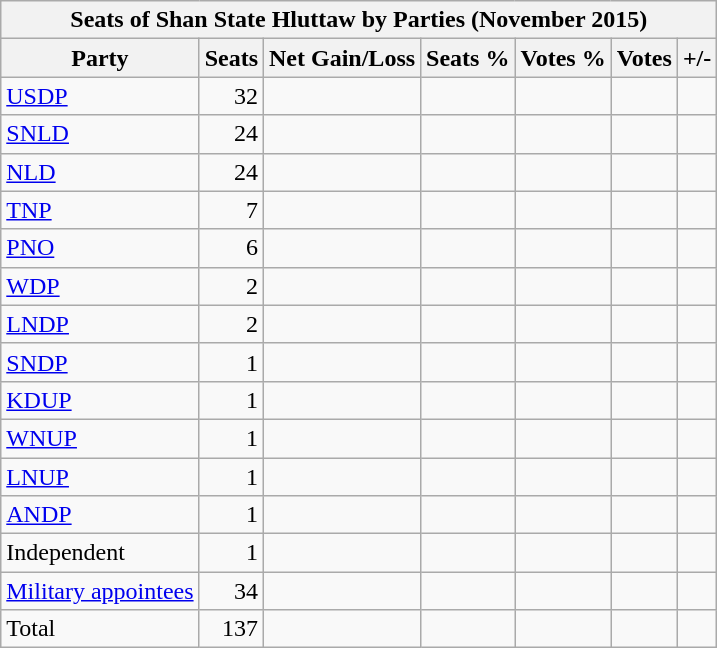<table class="wikitable" style=text-align:right>
<tr>
<th colspan="7">Seats of Shan State Hluttaw by Parties (November 2015)</th>
</tr>
<tr>
<th>Party</th>
<th>Seats</th>
<th>Net Gain/Loss</th>
<th>Seats %</th>
<th>Votes %</th>
<th>Votes</th>
<th>+/-</th>
</tr>
<tr>
<td align=left><a href='#'>USDP</a></td>
<td>32</td>
<td></td>
<td></td>
<td></td>
<td></td>
<td></td>
</tr>
<tr>
<td align=left><a href='#'>SNLD</a></td>
<td>24</td>
<td></td>
<td></td>
<td></td>
<td></td>
<td></td>
</tr>
<tr>
<td align=left><a href='#'>NLD</a></td>
<td>24</td>
<td></td>
<td></td>
<td></td>
<td></td>
<td></td>
</tr>
<tr>
<td align=left><a href='#'>TNP</a></td>
<td>7</td>
<td></td>
<td></td>
<td></td>
<td></td>
<td></td>
</tr>
<tr>
<td align=left><a href='#'>PNO</a></td>
<td>6</td>
<td></td>
<td></td>
<td></td>
<td></td>
<td></td>
</tr>
<tr>
<td align=left><a href='#'>WDP</a></td>
<td>2</td>
<td></td>
<td></td>
<td></td>
<td></td>
<td></td>
</tr>
<tr>
<td align=left><a href='#'>LNDP</a></td>
<td>2</td>
<td></td>
<td></td>
<td></td>
<td></td>
<td></td>
</tr>
<tr>
<td align=left><a href='#'>SNDP</a></td>
<td>1</td>
<td></td>
<td></td>
<td></td>
<td></td>
<td></td>
</tr>
<tr>
<td align=left><a href='#'>KDUP</a></td>
<td>1</td>
<td></td>
<td></td>
<td></td>
<td></td>
<td></td>
</tr>
<tr>
<td align=left><a href='#'>WNUP</a></td>
<td>1</td>
<td></td>
<td></td>
<td></td>
<td></td>
<td></td>
</tr>
<tr>
<td align=left><a href='#'>LNUP</a></td>
<td>1</td>
<td></td>
<td></td>
<td></td>
<td></td>
<td></td>
</tr>
<tr>
<td align=left><a href='#'>ANDP</a></td>
<td>1</td>
<td></td>
<td></td>
<td></td>
<td></td>
<td></td>
</tr>
<tr>
<td align=left>Independent</td>
<td>1</td>
<td></td>
<td></td>
<td></td>
<td></td>
<td></td>
</tr>
<tr>
<td align=left><a href='#'>Military appointees</a></td>
<td>34</td>
<td></td>
<td></td>
<td></td>
<td></td>
<td></td>
</tr>
<tr>
<td align=left>Total</td>
<td>137</td>
<td></td>
<td></td>
<td></td>
<td></td>
<td></td>
</tr>
</table>
